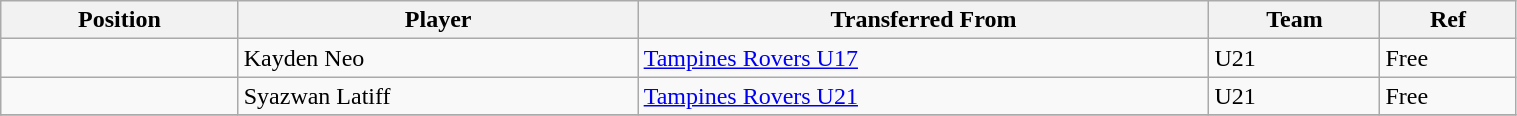<table class="wikitable sortable" style="width:80%; text-align:center; font-size:100%; text-align:left;">
<tr>
<th><strong>Position</strong></th>
<th><strong>Player</strong></th>
<th><strong>Transferred From</strong></th>
<th><strong>Team</strong></th>
<th><strong>Ref</strong></th>
</tr>
<tr>
<td></td>
<td> Kayden Neo</td>
<td> <a href='#'>Tampines Rovers U17</a></td>
<td>U21</td>
<td>Free</td>
</tr>
<tr>
<td></td>
<td> Syazwan Latiff</td>
<td> <a href='#'>Tampines Rovers U21</a></td>
<td>U21</td>
<td>Free</td>
</tr>
<tr>
</tr>
</table>
